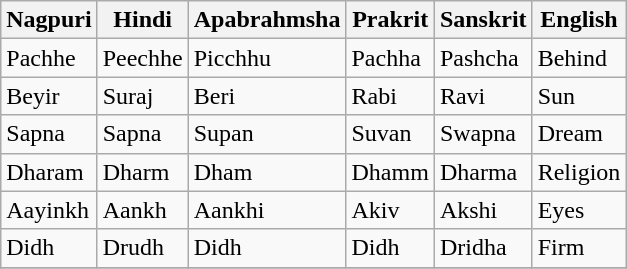<table class="wikitable">
<tr>
<th>Nagpuri</th>
<th>Hindi</th>
<th>Apabrahmsha</th>
<th>Prakrit</th>
<th>Sanskrit</th>
<th>English</th>
</tr>
<tr>
<td>Pachhe</td>
<td>Peechhe</td>
<td>Picchhu</td>
<td>Pachha</td>
<td>Pashcha</td>
<td>Behind</td>
</tr>
<tr>
<td>Beyir</td>
<td>Suraj</td>
<td>Beri</td>
<td>Rabi</td>
<td>Ravi</td>
<td>Sun</td>
</tr>
<tr>
<td>Sapna</td>
<td>Sapna</td>
<td>Supan</td>
<td>Suvan</td>
<td>Swapna</td>
<td>Dream</td>
</tr>
<tr>
<td>Dharam</td>
<td>Dharm</td>
<td>Dham</td>
<td>Dhamm</td>
<td>Dharma</td>
<td>Religion</td>
</tr>
<tr>
<td>Aayinkh</td>
<td>Aankh</td>
<td>Aankhi</td>
<td>Akiv</td>
<td>Akshi</td>
<td>Eyes</td>
</tr>
<tr>
<td>Didh</td>
<td>Drudh</td>
<td>Didh</td>
<td>Didh</td>
<td>Dridha</td>
<td>Firm</td>
</tr>
<tr>
</tr>
</table>
